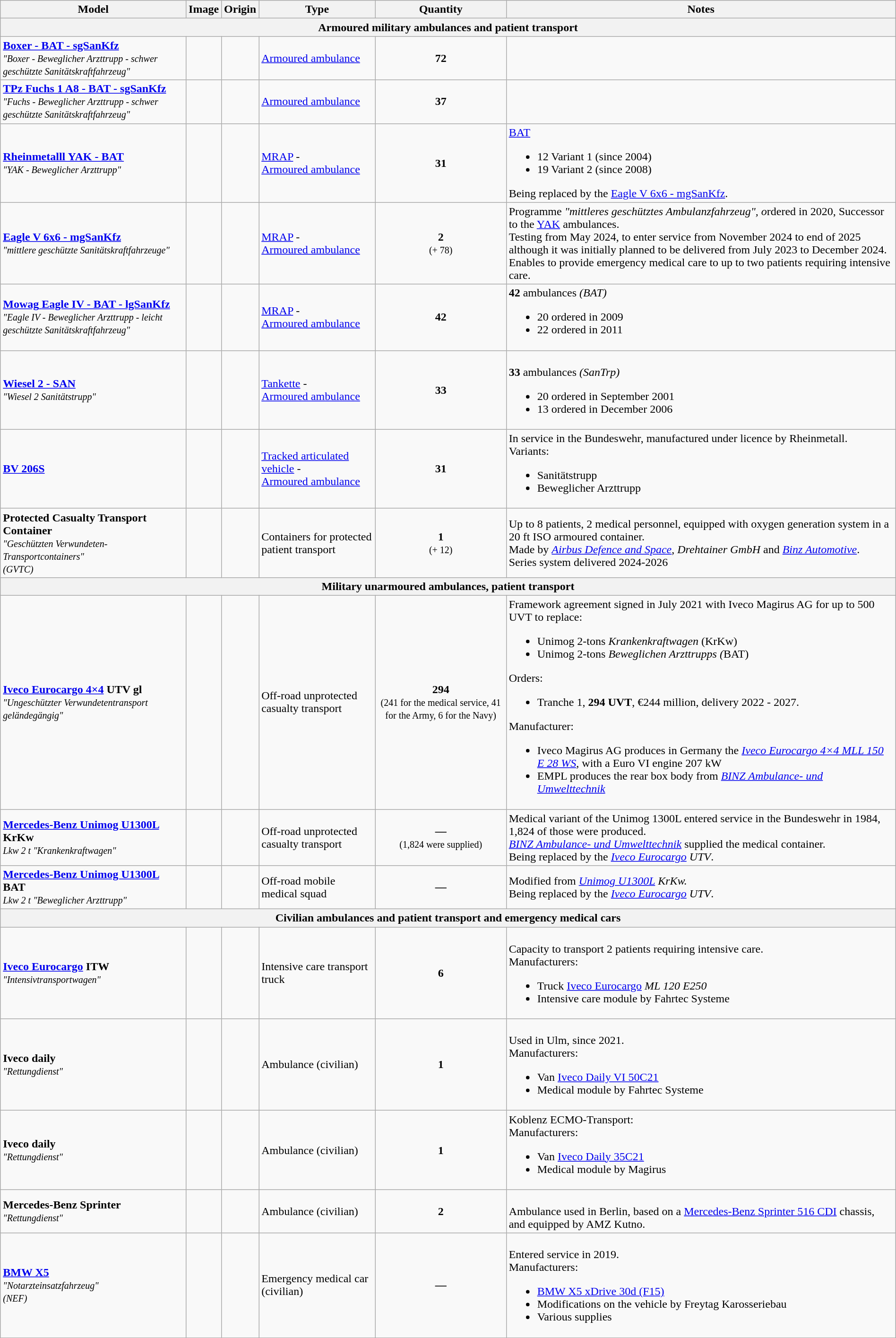<table class="wikitable" style="width:100%;">
<tr>
<th>Model</th>
<th>Image</th>
<th>Origin</th>
<th>Type</th>
<th>Quantity</th>
<th>Notes</th>
</tr>
<tr>
<th colspan="6">Armoured military ambulances and patient transport</th>
</tr>
<tr>
<td><a href='#'><strong>Boxer - BAT - sgSanKfz</strong></a><br><em><small>"Boxer - Beweglicher Arzttrupp - schwer geschützte Sanitätskraftfahrzeug"</small></em></td>
<td></td>
<td><small></small><br><small></small></td>
<td><a href='#'>Armoured ambulance</a></td>
<td style="text-align: center;"><strong>72</strong></td>
<td></td>
</tr>
<tr>
<td><strong><a href='#'>TPz Fuchs 1 A8 - BAT - sgSanKfz</a></strong><br><em><small>"Fuchs - Beweglicher Arzttrupp - schwer geschützte Sanitätskraftfahrzeug"</small></em></td>
<td style="text-align: center;"></td>
<td><small></small></td>
<td><a href='#'>Armoured ambulance</a></td>
<td style="text-align: center;"><strong>37</strong></td>
<td></td>
</tr>
<tr>
<td><strong><a href='#'>Rheinmetalll YAK - BAT</a></strong><br><em><small>"YAK - Beweglicher Arzttrupp"</small></em></td>
<td></td>
<td><small></small><br><small></small></td>
<td><a href='#'>MRAP</a> -<br><a href='#'>Armoured ambulance</a></td>
<td style="text-align: center;"><strong>31</strong><br></td>
<td><a href='#'>BAT</a><br><ul><li>12 Variant 1 (since 2004)</li><li>19 Variant 2 (since 2008)</li></ul>Being replaced by the <a href='#'>Eagle V 6x6 - mgSanKfz</a>.</td>
</tr>
<tr>
<td><a href='#'><strong>Eagle V 6x6 - mgSanKfz</strong></a><br><em><small>"mittlere geschützte Sanitätskraftfahrzeuge"</small></em></td>
<td></td>
<td><small></small></td>
<td><a href='#'>MRAP</a> -<br><a href='#'>Armoured ambulance</a></td>
<td style="text-align: center;"><strong>2</strong><br><small>(+ 78)</small><br></td>
<td>Programme <em>"mittleres geschütztes Ambulanzfahrzeug", o</em>rdered in 2020, Successor to the <a href='#'>YAK</a> ambulances.<br>Testing from May 2024, to enter service from November 2024 to end of 2025 although it was initially planned to be delivered from July 2023 to December 2024.<br>Enables to provide emergency medical care to up to two patients requiring intensive care.</td>
</tr>
<tr>
<td><a href='#'><strong>Mowag</strong> <strong>Eagle IV - BAT - lgSanKfz</strong></a><br><em><small>"Eagle IV - Beweglicher Arzttrupp - leicht geschützte Sanitätskraftfahrzeug"</small></em></td>
<td style="text-align: center;"></td>
<td><small></small><br><small></small></td>
<td><a href='#'>MRAP</a> -<br><a href='#'>Armoured ambulance</a></td>
<td style="text-align: center;"><strong>42</strong><br></td>
<td><strong>42</strong> ambulances <em>(BAT)</em><br><ul><li>20 ordered in 2009</li><li>22 ordered in 2011</li></ul></td>
</tr>
<tr>
<td><a href='#'><strong>Wiesel 2 - SAN</strong></a><br><small><em>"Wiesel 2 Sanitätstrupp"</em></small></td>
<td></td>
<td><small></small><br><small></small></td>
<td><a href='#'>Tankette</a> -<br><a href='#'>Armoured ambulance</a></td>
<td style="text-align: center;"><strong>33</strong></td>
<td><br><strong>33</strong> ambulances <em>(SanTrp)</em><ul><li>20 ordered in September 2001</li><li>13 ordered in December 2006</li></ul></td>
</tr>
<tr>
<td><a href='#'><strong>BV 206S</strong></a></td>
<td style="text-align: center;"></td>
<td><small></small><br><small></small></td>
<td><a href='#'>Tracked articulated vehicle</a> -<br><a href='#'>Armoured ambulance</a></td>
<td style="text-align: center;"><strong>31</strong></td>
<td>In service in the Bundeswehr, manufactured under licence by Rheinmetall.<br>Variants:<ul><li>Sanitätstrupp</li><li>Beweglicher Arzttrupp</li></ul></td>
</tr>
<tr>
<td><strong>Protected Casualty Transport Container</strong><br><em><small>"Geschützten Verwundeten-Transportcontainers"</small></em><br><em><small>(GVTC)</small></em></td>
<td style="text-align: center;"></td>
<td><small></small></td>
<td>Containers for protected patient transport</td>
<td style="text-align: center;"><strong>1</strong><br><small>(+ 12)</small></td>
<td>Up to 8 patients, 2 medical personnel, equipped with oxygen generation system in a 20 ft ISO armoured container.<br>Made by <em><a href='#'>Airbus Defence and Space</a></em>, <em>Drehtainer GmbH</em> and <a href='#'><em>Binz Automotive</em></a>.<br>Series system delivered 2024-2026</td>
</tr>
<tr>
<th colspan="6">Military unarmoured ambulances, patient transport</th>
</tr>
<tr>
<td><strong><a href='#'>Iveco Eurocargo 4×4</a> UTV gl</strong><br><em><small>"Ungeschützter Verwundetentransport geländegängig"</small></em></td>
<td style="text-align: center;"><br></td>
<td><small></small><br><small></small></td>
<td>Off-road unprotected casualty transport</td>
<td style="text-align: center;"><strong>294</strong><br><small>(241 for the medical service, 41 for the Army, 6 for the Navy)</small><br></td>
<td>Framework agreement signed in July 2021 with Iveco Magirus AG for up to 500 UVT to replace:<br><ul><li>Unimog 2-tons <em>Krankenkraftwagen</em> (KrKw)</li><li>Unimog 2-tons <em>Beweglichen Arzttrupps (</em>BAT)</li></ul>Orders:<ul><li>Tranche 1, <strong>294 UVT</strong>, €244 million, delivery 2022 - 2027.</li></ul>Manufacturer:<ul><li>Iveco Magirus AG produces in Germany the <em><a href='#'>Iveco Eurocargo 4×4 MLL 150 E 28 WS</a></em>, with a Euro VI engine 207 kW</li><li>EMPL produces the rear box body from <em><a href='#'>BINZ Ambulance- und Umwelttechnik</a></em></li></ul></td>
</tr>
<tr>
<td><strong><a href='#'>Mercedes-Benz Unimog U1300L</a> KrKw</strong><br><em><small>Lkw 2 t "Krankenkraftwagen"</small></em></td>
<td></td>
<td><small></small></td>
<td>Off-road unprotected casualty transport</td>
<td style="text-align: center;"><strong>—</strong><br><small>(1,824 were supplied)</small></td>
<td>Medical variant of the Unimog 1300L entered service in the Bundeswehr in 1984, 1,824 of those were produced.<br><em><a href='#'>BINZ Ambulance- und Umwelttechnik</a></em> supplied the medical container.<br>Being replaced by the <em><a href='#'>Iveco Eurocargo</a> UTV</em>.</td>
</tr>
<tr>
<td><strong><a href='#'>Mercedes-Benz Unimog U1300L</a> BAT</strong><br><em><small>Lkw 2 t "Beweglicher Arzttrupp"</small></em></td>
<td style="text-align: center;"></td>
<td><small></small></td>
<td>Off-road mobile medical squad</td>
<td style="text-align: center;"><strong>—</strong></td>
<td>Modified from <em><a href='#'>Unimog U1300L</a> KrKw.</em><br>Being replaced by the <em><a href='#'>Iveco Eurocargo</a> UTV</em>.</td>
</tr>
<tr>
<th colspan="6">Civilian ambulances and patient transport and emergency medical cars</th>
</tr>
<tr>
<td><strong><a href='#'>Iveco Eurocargo</a> ITW</strong><br><em><small>"Intensivtransportwagen"</small></em></td>
<td></td>
<td><small></small></td>
<td>Intensive care transport truck</td>
<td style="text-align: center;"><strong>6</strong></td>
<td><br>Capacity to transport 2 patients requiring intensive care.<br>Manufacturers:<ul><li>Truck <a href='#'>Iveco Eurocargo</a> <em>ML 120 E250</em></li><li>Intensive care module by Fahrtec Systeme</li></ul></td>
</tr>
<tr>
<td><strong>Iveco daily</strong><br><em><small>"Rettungdienst"</small></em></td>
<td style="text-align: center;"></td>
<td><small></small></td>
<td>Ambulance (civilian)</td>
<td style="text-align: center;"><strong>1</strong></td>
<td><br>Used in Ulm, since 2021.<br>Manufacturers:<ul><li>Van <a href='#'>Iveco Daily VI 50C21</a></li><li>Medical module by Fahrtec Systeme</li></ul></td>
</tr>
<tr>
<td><strong>Iveco daily</strong><br><em><small>"Rettungdienst"</small></em></td>
<td style="text-align: center;"></td>
<td><small></small></td>
<td>Ambulance (civilian)</td>
<td style="text-align: center;"><strong>1</strong></td>
<td>Koblenz ECMO-Transport:<br>Manufacturers:<ul><li>Van <a href='#'>Iveco Daily 35C21</a></li><li>Medical module by Magirus</li></ul></td>
</tr>
<tr>
<td><strong>Mercedes-Benz Sprinter</strong><br><em><small>"Rettungdienst"</small></em></td>
<td style="text-align: center;"></td>
<td><small></small></td>
<td>Ambulance (civilian)</td>
<td style="text-align: center;"><strong>2</strong></td>
<td><br>Ambulance used in Berlin, based on a <a href='#'>Mercedes-Benz Sprinter 516 CDI</a> chassis, and equipped by AMZ Kutno.</td>
</tr>
<tr>
<td><strong><a href='#'>BMW X5</a></strong><br><em><small>"Notarzteinsatzfahrzeug"</small></em><br><em><small>(NEF)</small></em></td>
<td style="text-align: center;"></td>
<td><small></small></td>
<td>Emergency medical car (civilian)</td>
<td style="text-align: center;"><strong>—</strong></td>
<td><br>Entered service in 2019.<br>Manufacturers:<ul><li><a href='#'>BMW X5 xDrive 30d (F15)</a></li><li>Modifications on the vehicle by Freytag Karosseriebau</li><li>Various supplies</li></ul></td>
</tr>
</table>
